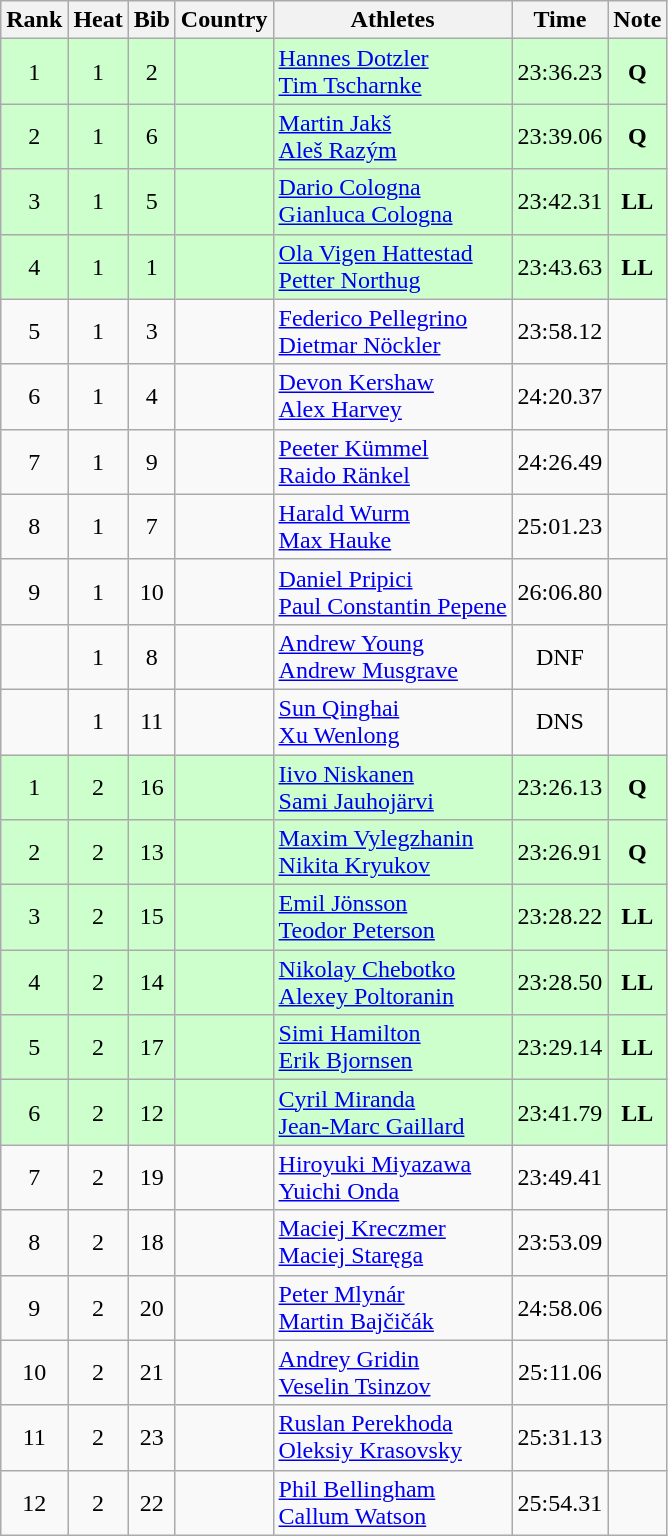<table class="wikitable sortable" style="text-align:center">
<tr>
<th>Rank</th>
<th>Heat</th>
<th>Bib</th>
<th>Country</th>
<th>Athletes</th>
<th>Time</th>
<th>Note</th>
</tr>
<tr bgcolor="#ccffcc">
<td>1</td>
<td>1</td>
<td>2</td>
<td align="left"></td>
<td align="left"><a href='#'>Hannes Dotzler</a><br><a href='#'>Tim Tscharnke</a></td>
<td>23:36.23</td>
<td><strong>Q</strong></td>
</tr>
<tr bgcolor="#ccffcc">
<td>2</td>
<td>1</td>
<td>6</td>
<td align="left"></td>
<td align="left"><a href='#'>Martin Jakš</a><br><a href='#'>Aleš Razým</a></td>
<td>23:39.06</td>
<td><strong>Q</strong></td>
</tr>
<tr bgcolor="#ccffcc">
<td>3</td>
<td>1</td>
<td>5</td>
<td align="left"></td>
<td align="left"><a href='#'>Dario Cologna</a><br><a href='#'>Gianluca Cologna</a></td>
<td>23:42.31</td>
<td><strong>LL</strong></td>
</tr>
<tr bgcolor="#ccffcc">
<td>4</td>
<td>1</td>
<td>1</td>
<td align="left"></td>
<td align="left"><a href='#'>Ola Vigen Hattestad</a><br><a href='#'>Petter Northug</a></td>
<td>23:43.63</td>
<td><strong>LL</strong></td>
</tr>
<tr>
<td>5</td>
<td>1</td>
<td>3</td>
<td align="left"></td>
<td align="left"><a href='#'>Federico Pellegrino</a><br><a href='#'>Dietmar Nöckler</a></td>
<td>23:58.12</td>
<td></td>
</tr>
<tr>
<td>6</td>
<td>1</td>
<td>4</td>
<td align="left"></td>
<td align="left"><a href='#'>Devon Kershaw</a><br><a href='#'>Alex Harvey</a></td>
<td>24:20.37</td>
<td></td>
</tr>
<tr>
<td>7</td>
<td>1</td>
<td>9</td>
<td align="left"></td>
<td align="left"><a href='#'>Peeter Kümmel</a><br><a href='#'>Raido Ränkel</a></td>
<td>24:26.49</td>
<td></td>
</tr>
<tr>
<td>8</td>
<td>1</td>
<td>7</td>
<td align="left"></td>
<td align="left"><a href='#'>Harald Wurm</a><br><a href='#'>Max Hauke</a></td>
<td>25:01.23</td>
<td></td>
</tr>
<tr>
<td>9</td>
<td>1</td>
<td>10</td>
<td align="left"></td>
<td align="left"><a href='#'>Daniel Pripici</a><br><a href='#'>Paul Constantin Pepene</a></td>
<td>26:06.80</td>
<td></td>
</tr>
<tr>
<td></td>
<td>1</td>
<td>8</td>
<td align="left"></td>
<td align="left"><a href='#'>Andrew Young</a><br><a href='#'>Andrew Musgrave</a></td>
<td>DNF</td>
<td></td>
</tr>
<tr>
<td></td>
<td>1</td>
<td>11</td>
<td align="left"></td>
<td align="left"><a href='#'>Sun Qinghai</a><br><a href='#'>Xu Wenlong</a></td>
<td>DNS</td>
<td></td>
</tr>
<tr bgcolor="#ccffcc">
<td>1</td>
<td>2</td>
<td>16</td>
<td align="left"></td>
<td align="left"><a href='#'>Iivo Niskanen</a><br><a href='#'>Sami Jauhojärvi</a></td>
<td>23:26.13</td>
<td><strong>Q</strong></td>
</tr>
<tr bgcolor="#ccffcc">
<td>2</td>
<td>2</td>
<td>13</td>
<td align="left"></td>
<td align="left"><a href='#'>Maxim Vylegzhanin</a><br><a href='#'>Nikita Kryukov</a></td>
<td>23:26.91</td>
<td><strong>Q</strong></td>
</tr>
<tr bgcolor="#ccffcc">
<td>3</td>
<td>2</td>
<td>15</td>
<td align="left"></td>
<td align="left"><a href='#'>Emil Jönsson</a><br><a href='#'>Teodor Peterson</a></td>
<td>23:28.22</td>
<td><strong>LL</strong></td>
</tr>
<tr bgcolor="#ccffcc">
<td>4</td>
<td>2</td>
<td>14</td>
<td align="left"></td>
<td align="left"><a href='#'>Nikolay Chebotko</a><br><a href='#'>Alexey Poltoranin</a></td>
<td>23:28.50</td>
<td><strong>LL</strong></td>
</tr>
<tr bgcolor="#ccffcc">
<td>5</td>
<td>2</td>
<td>17</td>
<td align="left"></td>
<td align="left"><a href='#'>Simi Hamilton</a><br><a href='#'>Erik Bjornsen</a></td>
<td>23:29.14</td>
<td><strong>LL</strong></td>
</tr>
<tr bgcolor="#ccffcc">
<td>6</td>
<td>2</td>
<td>12</td>
<td align="left"></td>
<td align="left"><a href='#'>Cyril Miranda</a><br><a href='#'>Jean-Marc Gaillard</a></td>
<td>23:41.79</td>
<td><strong>LL</strong></td>
</tr>
<tr>
<td>7</td>
<td>2</td>
<td>19</td>
<td align="left"></td>
<td align="left"><a href='#'>Hiroyuki Miyazawa</a><br><a href='#'>Yuichi Onda</a></td>
<td>23:49.41</td>
<td></td>
</tr>
<tr>
<td>8</td>
<td>2</td>
<td>18</td>
<td align="left"></td>
<td align="left"><a href='#'>Maciej Kreczmer</a><br><a href='#'>Maciej Staręga</a></td>
<td>23:53.09</td>
<td></td>
</tr>
<tr>
<td>9</td>
<td>2</td>
<td>20</td>
<td align="left"></td>
<td align="left"><a href='#'>Peter Mlynár</a><br><a href='#'>Martin Bajčičák</a></td>
<td>24:58.06</td>
<td></td>
</tr>
<tr>
<td>10</td>
<td>2</td>
<td>21</td>
<td align="left"></td>
<td align="left"><a href='#'>Andrey Gridin</a><br><a href='#'>Veselin Tsinzov</a></td>
<td>25:11.06</td>
<td></td>
</tr>
<tr>
<td>11</td>
<td>2</td>
<td>23</td>
<td align="left"></td>
<td align="left"><a href='#'>Ruslan Perekhoda</a><br><a href='#'>Oleksiy Krasovsky</a></td>
<td>25:31.13</td>
<td></td>
</tr>
<tr>
<td>12</td>
<td>2</td>
<td>22</td>
<td align="left"></td>
<td align="left"><a href='#'>Phil Bellingham</a><br><a href='#'>Callum Watson</a></td>
<td>25:54.31</td>
<td></td>
</tr>
</table>
